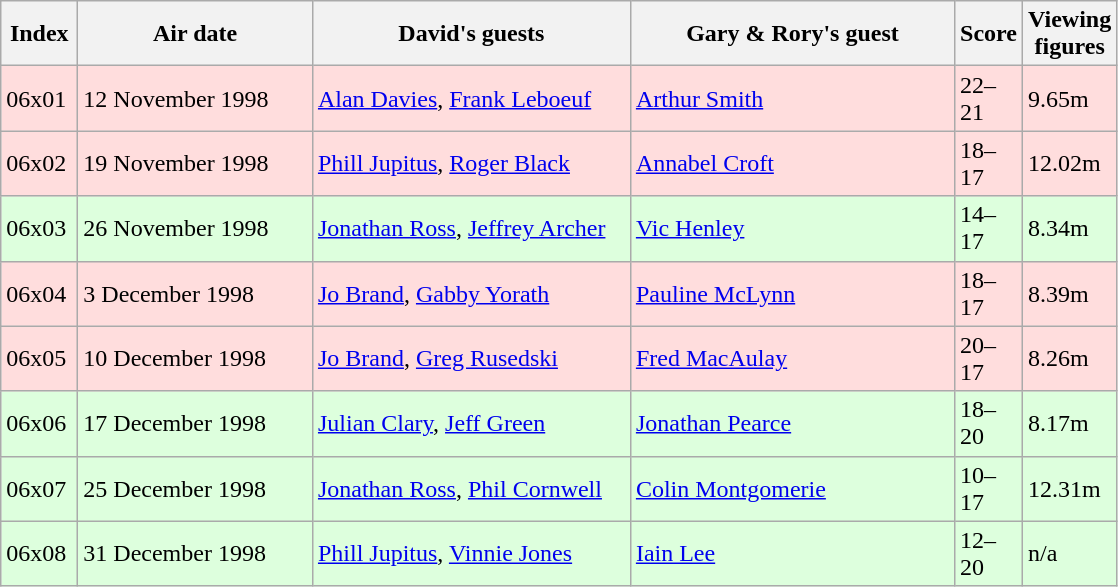<table class="wikitable" style="width:745px;">
<tr>
<th style="width:7%;">Index</th>
<th style="width:23%;">Air date</th>
<th style="width:32%;">David's guests</th>
<th style="width:32%;">Gary & Rory's guest</th>
<th style="width:7%;">Score</th>
<th style="width:120%;">Viewing figures</th>
</tr>
<tr style="background:#fdd;">
<td>06x01</td>
<td>12 November 1998</td>
<td><a href='#'>Alan Davies</a>, <a href='#'>Frank Leboeuf</a></td>
<td><a href='#'>Arthur Smith</a></td>
<td>22–21</td>
<td>9.65m</td>
</tr>
<tr style="background:#fdd;">
<td>06x02</td>
<td>19 November 1998</td>
<td><a href='#'>Phill Jupitus</a>, <a href='#'>Roger Black</a></td>
<td><a href='#'>Annabel Croft</a></td>
<td>18–17</td>
<td>12.02m</td>
</tr>
<tr style="background:#dfd;">
<td>06x03</td>
<td>26 November 1998</td>
<td><a href='#'>Jonathan Ross</a>, <a href='#'>Jeffrey Archer</a></td>
<td><a href='#'>Vic Henley</a></td>
<td>14–17</td>
<td>8.34m</td>
</tr>
<tr style="background:#fdd;">
<td>06x04</td>
<td>3 December 1998</td>
<td><a href='#'>Jo Brand</a>, <a href='#'>Gabby Yorath</a></td>
<td><a href='#'>Pauline McLynn</a></td>
<td>18–17</td>
<td>8.39m</td>
</tr>
<tr style="background:#fdd;">
<td>06x05</td>
<td>10 December 1998</td>
<td><a href='#'>Jo Brand</a>, <a href='#'>Greg Rusedski</a></td>
<td><a href='#'>Fred MacAulay</a></td>
<td>20–17</td>
<td>8.26m</td>
</tr>
<tr style="background:#dfd;">
<td>06x06</td>
<td>17 December 1998</td>
<td><a href='#'>Julian Clary</a>, <a href='#'>Jeff Green</a></td>
<td><a href='#'>Jonathan Pearce</a></td>
<td>18–20</td>
<td>8.17m</td>
</tr>
<tr style="background:#dfd;">
<td>06x07</td>
<td>25 December 1998</td>
<td><a href='#'>Jonathan Ross</a>, <a href='#'>Phil Cornwell</a></td>
<td><a href='#'>Colin Montgomerie</a></td>
<td>10–17</td>
<td>12.31m</td>
</tr>
<tr style="background:#dfd;">
<td>06x08</td>
<td>31 December 1998</td>
<td><a href='#'>Phill Jupitus</a>, <a href='#'>Vinnie Jones</a></td>
<td><a href='#'>Iain Lee</a></td>
<td>12–20</td>
<td>n/a</td>
</tr>
</table>
